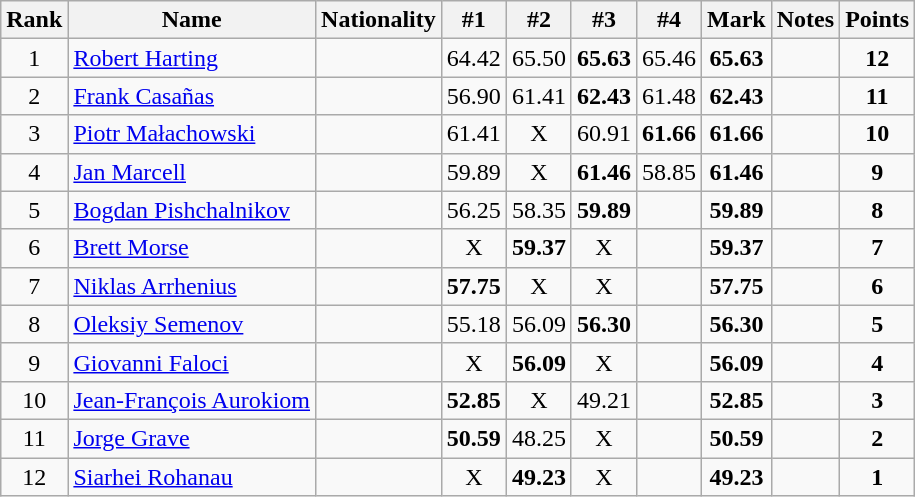<table class="wikitable sortable" style="text-align:center">
<tr>
<th>Rank</th>
<th>Name</th>
<th>Nationality</th>
<th>#1</th>
<th>#2</th>
<th>#3</th>
<th>#4</th>
<th>Mark</th>
<th>Notes</th>
<th>Points</th>
</tr>
<tr>
<td>1</td>
<td align=left><a href='#'>Robert Harting</a></td>
<td align=left></td>
<td>64.42</td>
<td>65.50</td>
<td><strong>65.63</strong></td>
<td>65.46</td>
<td><strong>65.63</strong></td>
<td></td>
<td><strong>12</strong></td>
</tr>
<tr>
<td>2</td>
<td align=left><a href='#'>Frank Casañas</a></td>
<td align=left></td>
<td>56.90</td>
<td>61.41</td>
<td><strong>62.43</strong></td>
<td>61.48</td>
<td><strong>62.43</strong></td>
<td></td>
<td><strong>11</strong></td>
</tr>
<tr>
<td>3</td>
<td align=left><a href='#'>Piotr Małachowski</a></td>
<td align=left></td>
<td>61.41</td>
<td>X</td>
<td>60.91</td>
<td><strong>61.66</strong></td>
<td><strong>61.66</strong></td>
<td></td>
<td><strong>10</strong></td>
</tr>
<tr>
<td>4</td>
<td align=left><a href='#'>Jan Marcell</a></td>
<td align=left></td>
<td>59.89</td>
<td>X</td>
<td><strong>61.46</strong></td>
<td>58.85</td>
<td><strong>61.46</strong></td>
<td></td>
<td><strong>9</strong></td>
</tr>
<tr>
<td>5</td>
<td align=left><a href='#'>Bogdan Pishchalnikov</a></td>
<td align=left></td>
<td>56.25</td>
<td>58.35</td>
<td><strong>59.89</strong></td>
<td></td>
<td><strong>59.89</strong></td>
<td></td>
<td><strong>8</strong></td>
</tr>
<tr>
<td>6</td>
<td align=left><a href='#'>Brett Morse</a></td>
<td align=left></td>
<td>X</td>
<td><strong>59.37</strong></td>
<td>X</td>
<td></td>
<td><strong>59.37</strong></td>
<td></td>
<td><strong>7</strong></td>
</tr>
<tr>
<td>7</td>
<td align=left><a href='#'>Niklas Arrhenius</a></td>
<td align=left></td>
<td><strong>57.75</strong></td>
<td>X</td>
<td>X</td>
<td></td>
<td><strong>57.75</strong></td>
<td></td>
<td><strong>6</strong></td>
</tr>
<tr>
<td>8</td>
<td align=left><a href='#'>Oleksiy Semenov</a></td>
<td align=left></td>
<td>55.18</td>
<td>56.09</td>
<td><strong>56.30</strong></td>
<td></td>
<td><strong>56.30</strong></td>
<td></td>
<td><strong>5</strong></td>
</tr>
<tr>
<td>9</td>
<td align=left><a href='#'>Giovanni Faloci</a></td>
<td align=left></td>
<td>X</td>
<td><strong>56.09</strong></td>
<td>X</td>
<td></td>
<td><strong>56.09</strong></td>
<td></td>
<td><strong>4</strong></td>
</tr>
<tr>
<td>10</td>
<td align=left><a href='#'>Jean-François Aurokiom</a></td>
<td align=left></td>
<td><strong>52.85</strong></td>
<td>X</td>
<td>49.21</td>
<td></td>
<td><strong>52.85</strong></td>
<td></td>
<td><strong>3</strong></td>
</tr>
<tr>
<td>11</td>
<td align=left><a href='#'>Jorge Grave</a></td>
<td align=left></td>
<td><strong>50.59</strong></td>
<td>48.25</td>
<td>X</td>
<td></td>
<td><strong>50.59</strong></td>
<td></td>
<td><strong>2</strong></td>
</tr>
<tr>
<td>12</td>
<td align=left><a href='#'>Siarhei Rohanau</a></td>
<td align=left></td>
<td>X</td>
<td><strong>49.23</strong></td>
<td>X</td>
<td></td>
<td><strong>49.23</strong></td>
<td></td>
<td><strong>1</strong></td>
</tr>
</table>
